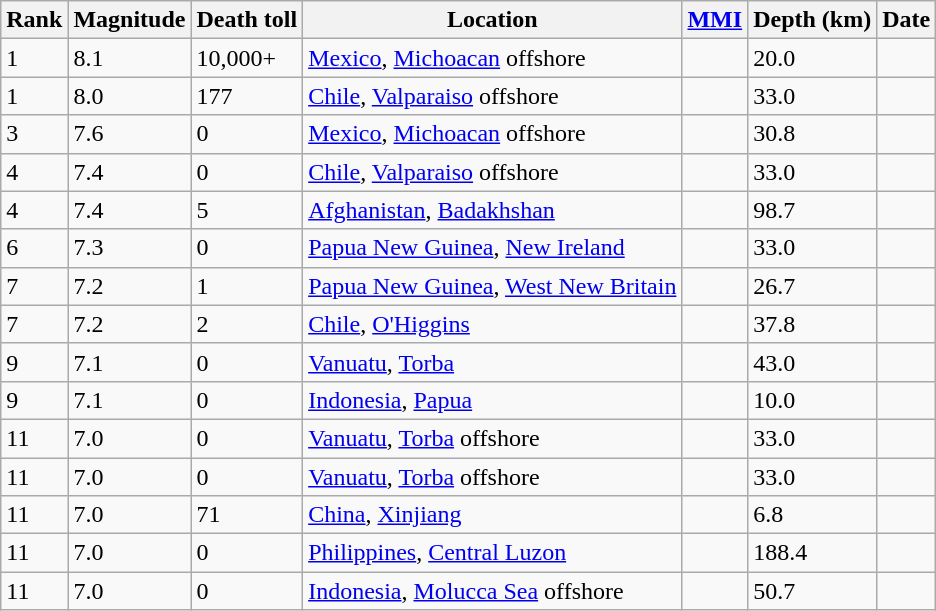<table class="sortable wikitable" style="font-size:100%;">
<tr>
<th>Rank</th>
<th>Magnitude</th>
<th>Death toll</th>
<th>Location</th>
<th><a href='#'>MMI</a></th>
<th>Depth (km)</th>
<th>Date</th>
</tr>
<tr>
<td>1</td>
<td>8.1</td>
<td>10,000+</td>
<td> <a href='#'>Mexico</a>, <a href='#'>Michoacan</a> offshore</td>
<td></td>
<td>20.0</td>
<td></td>
</tr>
<tr>
<td>1</td>
<td>8.0</td>
<td>177</td>
<td> <a href='#'>Chile</a>, <a href='#'>Valparaiso</a> offshore</td>
<td></td>
<td>33.0</td>
<td></td>
</tr>
<tr>
<td>3</td>
<td>7.6</td>
<td>0</td>
<td> <a href='#'>Mexico</a>, <a href='#'>Michoacan</a> offshore</td>
<td></td>
<td>30.8</td>
<td></td>
</tr>
<tr>
<td>4</td>
<td>7.4</td>
<td>0</td>
<td> <a href='#'>Chile</a>, <a href='#'>Valparaiso</a> offshore</td>
<td></td>
<td>33.0</td>
<td></td>
</tr>
<tr>
<td>4</td>
<td>7.4</td>
<td>5</td>
<td> <a href='#'>Afghanistan</a>, <a href='#'>Badakhshan</a></td>
<td></td>
<td>98.7</td>
<td></td>
</tr>
<tr>
<td>6</td>
<td>7.3</td>
<td>0</td>
<td> <a href='#'>Papua New Guinea</a>, <a href='#'>New Ireland</a></td>
<td></td>
<td>33.0</td>
<td></td>
</tr>
<tr>
<td>7</td>
<td>7.2</td>
<td>1</td>
<td> <a href='#'>Papua New Guinea</a>, <a href='#'>West New Britain</a></td>
<td></td>
<td>26.7</td>
<td></td>
</tr>
<tr>
<td>7</td>
<td>7.2</td>
<td>2</td>
<td> <a href='#'>Chile</a>, <a href='#'>O'Higgins</a></td>
<td></td>
<td>37.8</td>
<td></td>
</tr>
<tr>
<td>9</td>
<td>7.1</td>
<td>0</td>
<td> <a href='#'>Vanuatu</a>, <a href='#'>Torba</a></td>
<td></td>
<td>43.0</td>
<td></td>
</tr>
<tr>
<td>9</td>
<td>7.1</td>
<td>0</td>
<td> <a href='#'>Indonesia</a>, <a href='#'>Papua</a></td>
<td></td>
<td>10.0</td>
<td></td>
</tr>
<tr>
<td>11</td>
<td>7.0</td>
<td>0</td>
<td> <a href='#'>Vanuatu</a>, <a href='#'>Torba</a> offshore</td>
<td></td>
<td>33.0</td>
<td></td>
</tr>
<tr>
<td>11</td>
<td>7.0</td>
<td>0</td>
<td> <a href='#'>Vanuatu</a>, <a href='#'>Torba</a> offshore</td>
<td></td>
<td>33.0</td>
<td></td>
</tr>
<tr>
<td>11</td>
<td>7.0</td>
<td>71</td>
<td> <a href='#'>China</a>, <a href='#'>Xinjiang</a></td>
<td></td>
<td>6.8</td>
<td></td>
</tr>
<tr>
<td>11</td>
<td>7.0</td>
<td>0</td>
<td> <a href='#'>Philippines</a>, <a href='#'>Central Luzon</a></td>
<td></td>
<td>188.4</td>
<td></td>
</tr>
<tr>
<td>11</td>
<td>7.0</td>
<td>0</td>
<td> <a href='#'>Indonesia</a>, <a href='#'>Molucca Sea</a> offshore</td>
<td></td>
<td>50.7</td>
<td></td>
</tr>
</table>
